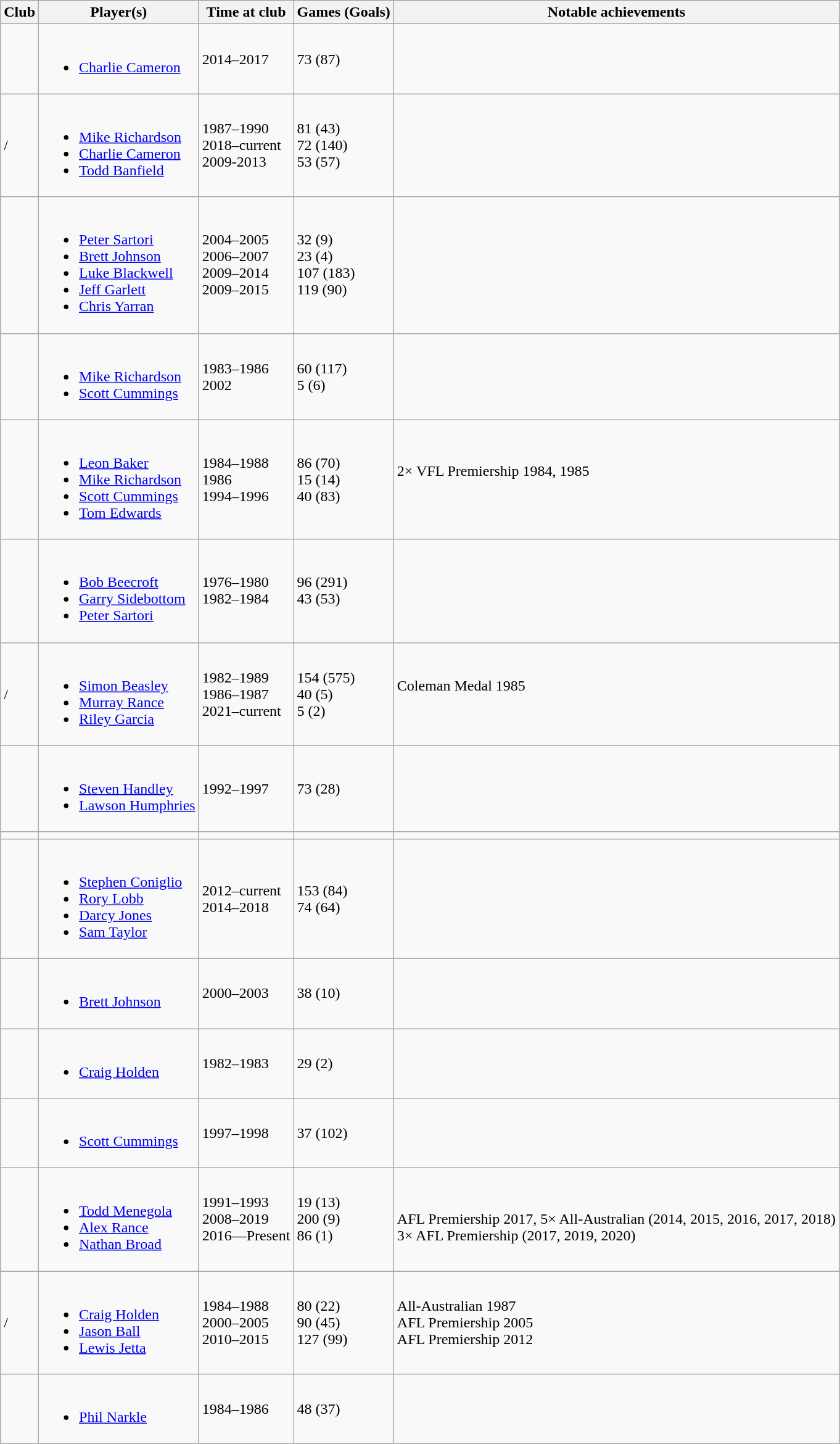<table class="wikitable">
<tr>
<th>Club</th>
<th>Player(s)</th>
<th>Time at club</th>
<th>Games (Goals)</th>
<th>Notable achievements</th>
</tr>
<tr>
<td></td>
<td><br><ul><li><a href='#'>Charlie Cameron</a></li></ul></td>
<td>2014–2017</td>
<td>73 (87)</td>
<td></td>
</tr>
<tr>
<td>/</td>
<td><br><ul><li><a href='#'>Mike Richardson</a></li><li><a href='#'>Charlie Cameron</a></li><li><a href='#'>Todd Banfield</a></li></ul></td>
<td>1987–1990<br>2018–current<br>2009-2013</td>
<td>81 (43)<br>72 (140)<br>53 (57)</td>
<td></td>
</tr>
<tr>
<td></td>
<td><br><ul><li><a href='#'>Peter Sartori</a></li><li><a href='#'>Brett Johnson</a></li><li><a href='#'>Luke Blackwell</a></li><li><a href='#'>Jeff Garlett</a></li><li><a href='#'>Chris Yarran</a></li></ul></td>
<td>2004–2005<br>2006–2007<br>2009–2014<br>2009–2015</td>
<td>32 (9)<br>23 (4)<br>107 (183)<br>119 (90)</td>
<td></td>
</tr>
<tr>
<td></td>
<td><br><ul><li><a href='#'>Mike Richardson</a></li><li><a href='#'>Scott Cummings</a></li></ul></td>
<td>1983–1986<br>2002</td>
<td>60 (117)<br>5 (6)</td>
<td></td>
</tr>
<tr>
<td></td>
<td><br><ul><li><a href='#'>Leon Baker</a></li><li><a href='#'>Mike Richardson</a></li><li><a href='#'>Scott Cummings</a></li><li><a href='#'>Tom Edwards</a></li></ul></td>
<td>1984–1988<br>1986<br>1994–1996</td>
<td>86 (70)<br>15 (14)<br>40 (83)</td>
<td>2× VFL Premiership 1984, 1985<br><br></td>
</tr>
<tr>
<td></td>
<td><br><ul><li><a href='#'>Bob Beecroft</a></li><li><a href='#'>Garry Sidebottom</a></li><li><a href='#'>Peter Sartori</a></li></ul></td>
<td>1976–1980<br>1982–1984</td>
<td>96 (291)<br>43 (53)</td>
<td></td>
</tr>
<tr>
<td>/</td>
<td><br><ul><li><a href='#'>Simon Beasley</a></li><li><a href='#'>Murray Rance</a></li><li><a href='#'>Riley Garcia</a></li></ul></td>
<td>1982–1989<br>1986–1987<br>2021–current</td>
<td>154 (575)<br>40 (5)<br>5 (2)</td>
<td>Coleman Medal 1985<br><br></td>
</tr>
<tr>
<td></td>
<td><br><ul><li><a href='#'>Steven Handley</a></li><li><a href='#'>Lawson Humphries</a></li></ul></td>
<td>1992–1997</td>
<td>73 (28)</td>
<td></td>
</tr>
<tr>
<td></td>
<td></td>
<td></td>
<td></td>
<td></td>
</tr>
<tr>
<td></td>
<td><br><ul><li><a href='#'>Stephen Coniglio</a></li><li><a href='#'>Rory Lobb</a></li><li><a href='#'>Darcy Jones</a></li><li><a href='#'>Sam Taylor</a></li></ul></td>
<td>2012–current<br>2014–2018</td>
<td>153 (84)<br>74 (64)</td>
<td></td>
</tr>
<tr>
<td></td>
<td><br><ul><li><a href='#'>Brett Johnson</a></li></ul></td>
<td>2000–2003</td>
<td>38 (10)</td>
<td></td>
</tr>
<tr>
<td></td>
<td><br><ul><li><a href='#'>Craig Holden</a></li></ul></td>
<td>1982–1983</td>
<td>29 (2)</td>
<td></td>
</tr>
<tr>
<td></td>
<td><br><ul><li><a href='#'>Scott Cummings</a></li></ul></td>
<td>1997–1998</td>
<td>37 (102)</td>
<td></td>
</tr>
<tr>
<td></td>
<td><br><ul><li><a href='#'>Todd Menegola</a></li><li><a href='#'>Alex Rance</a></li><li><a href='#'>Nathan Broad</a></li></ul></td>
<td>1991–1993<br>2008–2019<br>2016—Present</td>
<td>19 (13)<br>200 (9)<br>86 (1)</td>
<td><br>AFL Premiership 2017, 5× All-Australian (2014, 2015, 2016, 2017, 2018)<br>3× AFL Premiership (2017, 2019, 2020)</td>
</tr>
<tr>
<td>/</td>
<td><br><ul><li><a href='#'>Craig Holden</a></li><li><a href='#'>Jason Ball</a></li><li><a href='#'>Lewis Jetta</a></li></ul></td>
<td>1984–1988<br>2000–2005<br>2010–2015</td>
<td>80 (22)<br>90 (45)<br>127 (99)</td>
<td>All-Australian 1987<br>AFL Premiership 2005<br>AFL Premiership 2012</td>
</tr>
<tr>
<td></td>
<td><br><ul><li><a href='#'>Phil Narkle</a></li></ul></td>
<td>1984–1986</td>
<td>48 (37)</td>
<td></td>
</tr>
</table>
